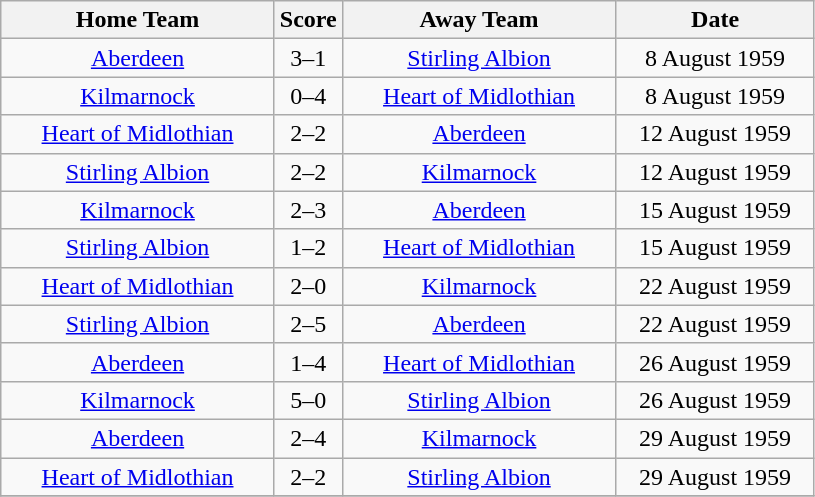<table class="wikitable" style="text-align:center;">
<tr>
<th width=175>Home Team</th>
<th width=20>Score</th>
<th width=175>Away Team</th>
<th width= 125>Date</th>
</tr>
<tr>
<td><a href='#'>Aberdeen</a></td>
<td>3–1</td>
<td><a href='#'>Stirling Albion</a></td>
<td>8 August 1959</td>
</tr>
<tr>
<td><a href='#'>Kilmarnock</a></td>
<td>0–4</td>
<td><a href='#'>Heart of Midlothian</a></td>
<td>8 August 1959</td>
</tr>
<tr>
<td><a href='#'>Heart of Midlothian</a></td>
<td>2–2</td>
<td><a href='#'>Aberdeen</a></td>
<td>12 August 1959</td>
</tr>
<tr>
<td><a href='#'>Stirling Albion</a></td>
<td>2–2</td>
<td><a href='#'>Kilmarnock</a></td>
<td>12 August 1959</td>
</tr>
<tr>
<td><a href='#'>Kilmarnock</a></td>
<td>2–3</td>
<td><a href='#'>Aberdeen</a></td>
<td>15 August 1959</td>
</tr>
<tr>
<td><a href='#'>Stirling Albion</a></td>
<td>1–2</td>
<td><a href='#'>Heart of Midlothian</a></td>
<td>15 August 1959</td>
</tr>
<tr>
<td><a href='#'>Heart of Midlothian</a></td>
<td>2–0</td>
<td><a href='#'>Kilmarnock</a></td>
<td>22 August 1959</td>
</tr>
<tr>
<td><a href='#'>Stirling Albion</a></td>
<td>2–5</td>
<td><a href='#'>Aberdeen</a></td>
<td>22 August 1959</td>
</tr>
<tr>
<td><a href='#'>Aberdeen</a></td>
<td>1–4</td>
<td><a href='#'>Heart of Midlothian</a></td>
<td>26 August 1959</td>
</tr>
<tr>
<td><a href='#'>Kilmarnock</a></td>
<td>5–0</td>
<td><a href='#'>Stirling Albion</a></td>
<td>26 August 1959</td>
</tr>
<tr>
<td><a href='#'>Aberdeen</a></td>
<td>2–4</td>
<td><a href='#'>Kilmarnock</a></td>
<td>29 August 1959</td>
</tr>
<tr>
<td><a href='#'>Heart of Midlothian</a></td>
<td>2–2</td>
<td><a href='#'>Stirling Albion</a></td>
<td>29 August 1959</td>
</tr>
<tr>
</tr>
</table>
